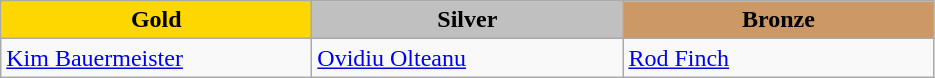<table class="wikitable" style="text-align:left">
<tr align="center">
<td width=200 bgcolor=gold><strong>Gold</strong></td>
<td width=200 bgcolor=silver><strong>Silver</strong></td>
<td width=200 bgcolor=CC9966><strong>Bronze</strong></td>
</tr>
<tr>
<td><a href='#'>Kim Bauermeister</a><br><em></em></td>
<td><a href='#'>Ovidiu Olteanu</a><br><em></em></td>
<td><a href='#'>Rod Finch</a><br><em></em></td>
</tr>
</table>
